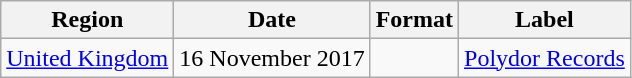<table class=wikitable>
<tr>
<th>Region</th>
<th>Date</th>
<th>Format</th>
<th>Label</th>
</tr>
<tr>
<td><a href='#'>United Kingdom</a></td>
<td>16 November 2017</td>
<td></td>
<td><a href='#'>Polydor Records</a></td>
</tr>
</table>
